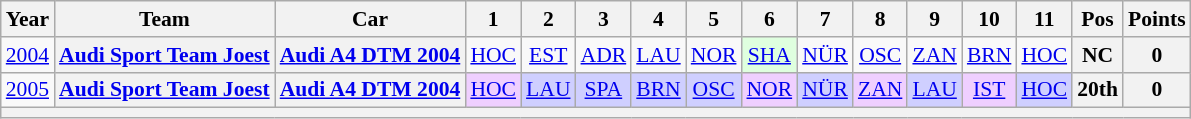<table class="wikitable" style="text-align:center; font-size:90%">
<tr>
<th>Year</th>
<th>Team</th>
<th>Car</th>
<th>1</th>
<th>2</th>
<th>3</th>
<th>4</th>
<th>5</th>
<th>6</th>
<th>7</th>
<th>8</th>
<th>9</th>
<th>10</th>
<th>11</th>
<th>Pos</th>
<th>Points</th>
</tr>
<tr>
<td><a href='#'>2004</a></td>
<th><a href='#'>Audi Sport Team Joest</a></th>
<th><a href='#'>Audi A4 DTM 2004</a></th>
<td><a href='#'>HOC</a></td>
<td><a href='#'>EST</a></td>
<td><a href='#'>ADR</a></td>
<td><a href='#'>LAU</a></td>
<td><a href='#'>NOR</a></td>
<td style="background:#DFFFDF;"><a href='#'>SHA</a><br></td>
<td><a href='#'>NÜR</a></td>
<td><a href='#'>OSC</a></td>
<td><a href='#'>ZAN</a></td>
<td><a href='#'>BRN</a></td>
<td><a href='#'>HOC</a></td>
<th>NC</th>
<th>0</th>
</tr>
<tr>
<td><a href='#'>2005</a></td>
<th><a href='#'>Audi Sport Team Joest</a></th>
<th><a href='#'>Audi A4 DTM 2004</a></th>
<td style="background:#EFCFFF;"><a href='#'>HOC</a><br></td>
<td style="background:#CFCFFF;"><a href='#'>LAU</a><br></td>
<td style="background:#CFCFFF;"><a href='#'>SPA</a><br></td>
<td style="background:#CFCFFF;"><a href='#'>BRN</a><br></td>
<td style="background:#CFCFFF;"><a href='#'>OSC</a><br></td>
<td style="background:#EFCFFF;"><a href='#'>NOR</a><br></td>
<td style="background:#CFCFFF;"><a href='#'>NÜR</a><br></td>
<td style="background:#EFCFFF;"><a href='#'>ZAN</a><br></td>
<td style="background:#CFCFFF;"><a href='#'>LAU</a><br></td>
<td style="background:#EFCFFF;"><a href='#'>IST</a><br></td>
<td style="background:#CFCFFF;"><a href='#'>HOC</a><br></td>
<th>20th</th>
<th>0</th>
</tr>
<tr>
<th colspan="16"></th>
</tr>
</table>
